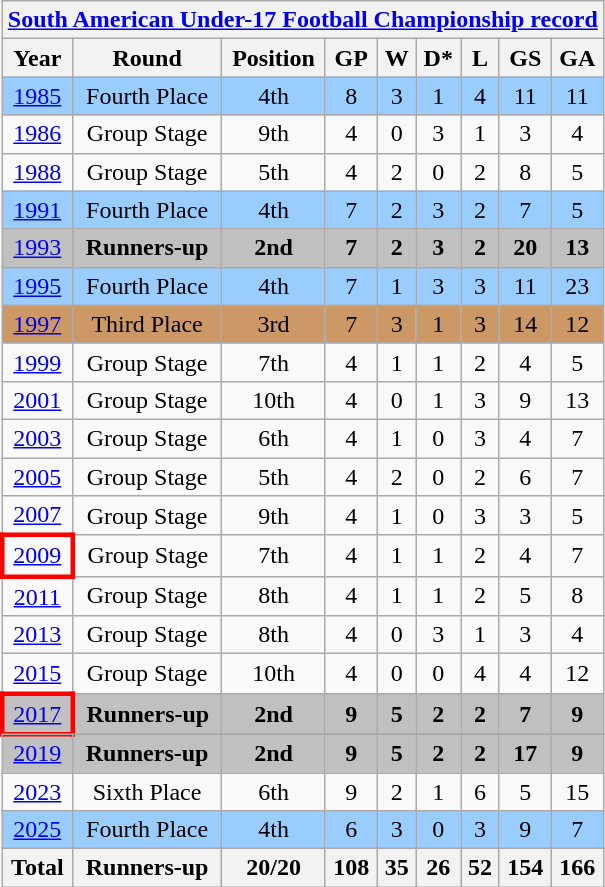<table class="wikitable" style="text-align: center;">
<tr>
<th colspan=9><a href='#'>South American Under-17 Football Championship record</a></th>
</tr>
<tr>
<th>Year</th>
<th>Round</th>
<th>Position</th>
<th>GP</th>
<th>W</th>
<th>D*</th>
<th>L</th>
<th>GS</th>
<th>GA</th>
</tr>
<tr style="background:#9ACDFF">
<td> <a href='#'>1985</a></td>
<td>Fourth Place</td>
<td>4th</td>
<td>8</td>
<td>3</td>
<td>1</td>
<td>4</td>
<td>11</td>
<td>11</td>
</tr>
<tr>
<td> <a href='#'>1986</a></td>
<td>Group Stage</td>
<td>9th</td>
<td>4</td>
<td>0</td>
<td>3</td>
<td>1</td>
<td>3</td>
<td>4</td>
</tr>
<tr>
<td> <a href='#'>1988</a></td>
<td>Group Stage</td>
<td>5th</td>
<td>4</td>
<td>2</td>
<td>0</td>
<td>2</td>
<td>8</td>
<td>5</td>
</tr>
<tr style="background:#9ACDFF">
<td> <a href='#'>1991</a></td>
<td>Fourth Place</td>
<td>4th</td>
<td>7</td>
<td>2</td>
<td>3</td>
<td>2</td>
<td>7</td>
<td>5</td>
</tr>
<tr bgcolor=silver>
<td> <a href='#'>1993</a></td>
<td><strong>Runners-up</strong></td>
<td><strong>2nd</strong></td>
<td><strong>7</strong></td>
<td><strong>2</strong></td>
<td><strong>3</strong></td>
<td><strong>2</strong></td>
<td><strong>20</strong></td>
<td><strong>13</strong></td>
</tr>
<tr style="background:#9ACDFF">
<td> <a href='#'>1995</a></td>
<td>Fourth Place</td>
<td>4th</td>
<td>7</td>
<td>1</td>
<td>3</td>
<td>3</td>
<td>11</td>
<td>23</td>
</tr>
<tr bgcolor=cc9966>
<td> <a href='#'>1997</a></td>
<td>Third Place</td>
<td>3rd</td>
<td>7</td>
<td>3</td>
<td>1</td>
<td>3</td>
<td>14</td>
<td>12</td>
</tr>
<tr>
<td> <a href='#'>1999</a></td>
<td>Group Stage</td>
<td>7th</td>
<td>4</td>
<td>1</td>
<td>1</td>
<td>2</td>
<td>4</td>
<td>5</td>
</tr>
<tr>
<td> <a href='#'>2001</a></td>
<td>Group Stage</td>
<td>10th</td>
<td>4</td>
<td>0</td>
<td>1</td>
<td>3</td>
<td>9</td>
<td>13</td>
</tr>
<tr>
<td> <a href='#'>2003</a></td>
<td>Group Stage</td>
<td>6th</td>
<td>4</td>
<td>1</td>
<td>0</td>
<td>3</td>
<td>4</td>
<td>7</td>
</tr>
<tr>
<td> <a href='#'>2005</a></td>
<td>Group Stage</td>
<td>5th</td>
<td>4</td>
<td>2</td>
<td>0</td>
<td>2</td>
<td>6</td>
<td>7</td>
</tr>
<tr>
<td> <a href='#'>2007</a></td>
<td>Group Stage</td>
<td>9th</td>
<td>4</td>
<td>1</td>
<td>0</td>
<td>3</td>
<td>3</td>
<td>5</td>
</tr>
<tr>
<td style="border: 3px solid red"> <a href='#'>2009</a></td>
<td>Group Stage</td>
<td>7th</td>
<td>4</td>
<td>1</td>
<td>1</td>
<td>2</td>
<td>4</td>
<td>7</td>
</tr>
<tr>
<td> <a href='#'>2011</a></td>
<td>Group Stage</td>
<td>8th</td>
<td>4</td>
<td>1</td>
<td>1</td>
<td>2</td>
<td>5</td>
<td>8</td>
</tr>
<tr>
<td> <a href='#'>2013</a></td>
<td>Group Stage</td>
<td>8th</td>
<td>4</td>
<td>0</td>
<td>3</td>
<td>1</td>
<td>3</td>
<td>4</td>
</tr>
<tr>
<td> <a href='#'>2015</a></td>
<td>Group Stage</td>
<td>10th</td>
<td>4</td>
<td>0</td>
<td>0</td>
<td>4</td>
<td>4</td>
<td>12</td>
</tr>
<tr bgcolor=silver>
<td style="border: 3px solid red"> <a href='#'>2017</a></td>
<td><strong>Runners-up</strong></td>
<td><strong>2nd</strong></td>
<td><strong>9</strong></td>
<td><strong>5</strong></td>
<td><strong>2</strong></td>
<td><strong>2</strong></td>
<td><strong>7</strong></td>
<td><strong>9</strong></td>
</tr>
<tr>
</tr>
<tr bgcolor=silver>
<td> <a href='#'>2019</a></td>
<td><strong>Runners-up</strong></td>
<td><strong>2nd</strong></td>
<td><strong>9</strong></td>
<td><strong>5</strong></td>
<td><strong>2</strong></td>
<td><strong>2</strong></td>
<td><strong>17</strong></td>
<td><strong>9</strong></td>
</tr>
<tr>
<td> <a href='#'>2023</a></td>
<td>Sixth Place</td>
<td>6th</td>
<td>9</td>
<td>2</td>
<td>1</td>
<td>6</td>
<td>5</td>
<td>15</td>
</tr>
<tr style="background:#9ACDFF">
<td> <a href='#'>2025</a></td>
<td>Fourth Place</td>
<td>4th</td>
<td>6</td>
<td>3</td>
<td>0</td>
<td>3</td>
<td>9</td>
<td>7</td>
</tr>
<tr>
<th>Total</th>
<th>Runners-up</th>
<th>20/20</th>
<th>108</th>
<th>35</th>
<th>26</th>
<th>52</th>
<th>154</th>
<th>166</th>
</tr>
</table>
